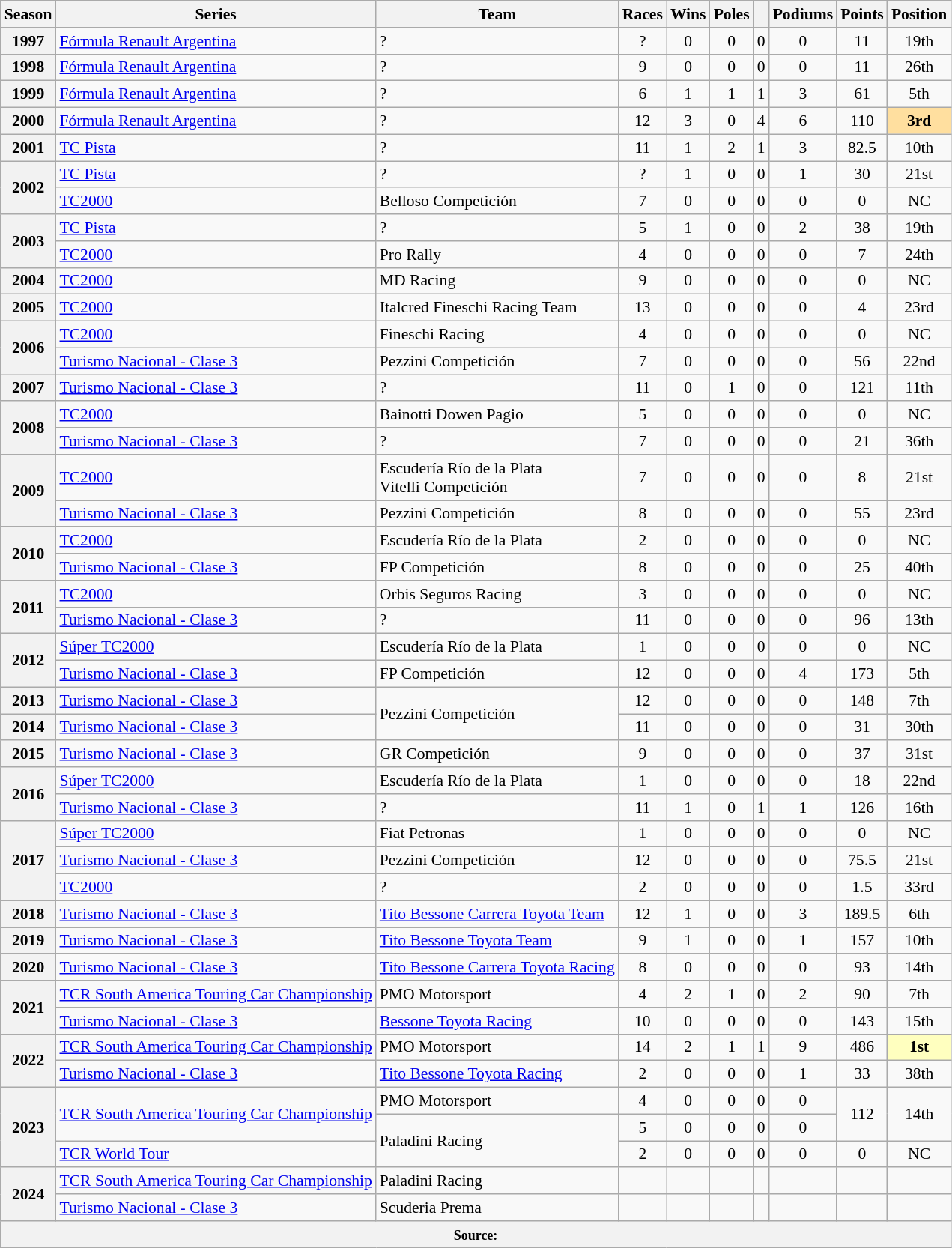<table class="wikitable" style="font-size: 90%; text-align:center">
<tr>
<th>Season</th>
<th>Series</th>
<th>Team</th>
<th>Races</th>
<th>Wins</th>
<th>Poles</th>
<th></th>
<th>Podiums</th>
<th>Points</th>
<th>Position</th>
</tr>
<tr>
<th>1997</th>
<td align="left"><a href='#'>Fórmula Renault Argentina</a></td>
<td align="left">?</td>
<td>?</td>
<td>0</td>
<td>0</td>
<td>0</td>
<td>0</td>
<td>11</td>
<td>19th</td>
</tr>
<tr>
<th>1998</th>
<td align="left"><a href='#'>Fórmula Renault Argentina</a></td>
<td align="left">?</td>
<td>9</td>
<td>0</td>
<td>0</td>
<td>0</td>
<td>0</td>
<td>11</td>
<td>26th</td>
</tr>
<tr>
<th>1999</th>
<td align="left"><a href='#'>Fórmula Renault Argentina</a></td>
<td align="left">?</td>
<td>6</td>
<td>1</td>
<td>1</td>
<td>1</td>
<td>3</td>
<td>61</td>
<td>5th</td>
</tr>
<tr>
<th>2000</th>
<td align="left"><a href='#'>Fórmula Renault Argentina</a></td>
<td align="left">?</td>
<td>12</td>
<td>3</td>
<td>0</td>
<td>4</td>
<td>6</td>
<td>110</td>
<td style="background:#FFDF9F"><strong>3rd</strong></td>
</tr>
<tr>
<th>2001</th>
<td align="left"><a href='#'>TC Pista</a></td>
<td align="left">?</td>
<td>11</td>
<td>1</td>
<td>2</td>
<td>1</td>
<td>3</td>
<td>82.5</td>
<td>10th</td>
</tr>
<tr>
<th rowspan="2">2002</th>
<td align="left"><a href='#'>TC Pista</a></td>
<td align="left">?</td>
<td>?</td>
<td>1</td>
<td>0</td>
<td>0</td>
<td>1</td>
<td>30</td>
<td>21st</td>
</tr>
<tr>
<td align="left"><a href='#'>TC2000</a></td>
<td align="left">Belloso Competición</td>
<td>7</td>
<td>0</td>
<td>0</td>
<td>0</td>
<td>0</td>
<td>0</td>
<td>NC</td>
</tr>
<tr>
<th rowspan="2">2003</th>
<td align="left"><a href='#'>TC Pista</a></td>
<td align="left">?</td>
<td>5</td>
<td>1</td>
<td>0</td>
<td>0</td>
<td>2</td>
<td>38</td>
<td>19th</td>
</tr>
<tr>
<td align="left"><a href='#'>TC2000</a></td>
<td align="left">Pro Rally</td>
<td>4</td>
<td>0</td>
<td>0</td>
<td>0</td>
<td>0</td>
<td>7</td>
<td>24th</td>
</tr>
<tr>
<th>2004</th>
<td align="left"><a href='#'>TC2000</a></td>
<td align="left">MD Racing</td>
<td>9</td>
<td>0</td>
<td>0</td>
<td>0</td>
<td>0</td>
<td>0</td>
<td>NC</td>
</tr>
<tr>
<th>2005</th>
<td align="left"><a href='#'>TC2000</a></td>
<td align="left">Italcred Fineschi Racing Team</td>
<td>13</td>
<td>0</td>
<td>0</td>
<td>0</td>
<td>0</td>
<td>4</td>
<td>23rd</td>
</tr>
<tr>
<th rowspan="2">2006</th>
<td align="left"><a href='#'>TC2000</a></td>
<td align="left">Fineschi Racing</td>
<td>4</td>
<td>0</td>
<td>0</td>
<td>0</td>
<td>0</td>
<td>0</td>
<td>NC</td>
</tr>
<tr>
<td align="left"><a href='#'>Turismo Nacional - Clase 3</a></td>
<td align="left">Pezzini Competición</td>
<td>7</td>
<td>0</td>
<td>0</td>
<td>0</td>
<td>0</td>
<td>56</td>
<td>22nd</td>
</tr>
<tr>
<th>2007</th>
<td align="left"><a href='#'>Turismo Nacional - Clase 3</a></td>
<td align="left">?</td>
<td>11</td>
<td>0</td>
<td>1</td>
<td>0</td>
<td>0</td>
<td>121</td>
<td>11th</td>
</tr>
<tr>
<th rowspan="2">2008</th>
<td align="left"><a href='#'>TC2000</a></td>
<td align="left">Bainotti Dowen Pagio</td>
<td>5</td>
<td>0</td>
<td>0</td>
<td>0</td>
<td>0</td>
<td>0</td>
<td>NC</td>
</tr>
<tr>
<td align="left"><a href='#'>Turismo Nacional - Clase 3</a></td>
<td align="left">?</td>
<td>7</td>
<td>0</td>
<td>0</td>
<td>0</td>
<td>0</td>
<td>21</td>
<td>36th</td>
</tr>
<tr>
<th rowspan="2">2009</th>
<td align="left"><a href='#'>TC2000</a></td>
<td align="left">Escudería Río de la Plata<br>Vitelli Competición</td>
<td>7</td>
<td>0</td>
<td>0</td>
<td>0</td>
<td>0</td>
<td>8</td>
<td>21st</td>
</tr>
<tr>
<td align="left"><a href='#'>Turismo Nacional - Clase 3</a></td>
<td align="left">Pezzini Competición</td>
<td>8</td>
<td>0</td>
<td>0</td>
<td>0</td>
<td>0</td>
<td>55</td>
<td>23rd</td>
</tr>
<tr>
<th rowspan="2">2010</th>
<td align="left"><a href='#'>TC2000</a></td>
<td align="left">Escudería Río de la Plata</td>
<td>2</td>
<td>0</td>
<td>0</td>
<td>0</td>
<td>0</td>
<td>0</td>
<td>NC</td>
</tr>
<tr>
<td align="left"><a href='#'>Turismo Nacional - Clase 3</a></td>
<td align="left">FP Competición</td>
<td>8</td>
<td>0</td>
<td>0</td>
<td>0</td>
<td>0</td>
<td>25</td>
<td>40th</td>
</tr>
<tr>
<th rowspan="2">2011</th>
<td align="left"><a href='#'>TC2000</a></td>
<td align="left">Orbis Seguros Racing</td>
<td>3</td>
<td>0</td>
<td>0</td>
<td>0</td>
<td>0</td>
<td>0</td>
<td>NC</td>
</tr>
<tr>
<td align="left"><a href='#'>Turismo Nacional - Clase 3</a></td>
<td align="left">?</td>
<td>11</td>
<td>0</td>
<td>0</td>
<td>0</td>
<td>0</td>
<td>96</td>
<td>13th</td>
</tr>
<tr>
<th rowspan="2">2012</th>
<td align="left"><a href='#'>Súper TC2000</a></td>
<td align="left">Escudería Río de la Plata</td>
<td>1</td>
<td>0</td>
<td>0</td>
<td>0</td>
<td>0</td>
<td>0</td>
<td>NC</td>
</tr>
<tr>
<td align="left"><a href='#'>Turismo Nacional - Clase 3</a></td>
<td align="left">FP Competición</td>
<td>12</td>
<td>0</td>
<td>0</td>
<td>0</td>
<td>4</td>
<td>173</td>
<td>5th</td>
</tr>
<tr>
<th>2013</th>
<td align="left"><a href='#'>Turismo Nacional - Clase 3</a></td>
<td rowspan="2" align="left">Pezzini Competición</td>
<td>12</td>
<td>0</td>
<td>0</td>
<td>0</td>
<td>0</td>
<td>148</td>
<td>7th</td>
</tr>
<tr>
<th>2014</th>
<td align="left"><a href='#'>Turismo Nacional - Clase 3</a></td>
<td>11</td>
<td>0</td>
<td>0</td>
<td>0</td>
<td>0</td>
<td>31</td>
<td>30th</td>
</tr>
<tr>
<th>2015</th>
<td align="left"><a href='#'>Turismo Nacional - Clase 3</a></td>
<td align="left">GR Competición</td>
<td>9</td>
<td>0</td>
<td>0</td>
<td>0</td>
<td>0</td>
<td>37</td>
<td>31st</td>
</tr>
<tr>
<th rowspan="2">2016</th>
<td align="left"><a href='#'>Súper TC2000</a></td>
<td align="left">Escudería Río de la Plata</td>
<td>1</td>
<td>0</td>
<td>0</td>
<td>0</td>
<td>0</td>
<td>18</td>
<td>22nd</td>
</tr>
<tr>
<td align="left"><a href='#'>Turismo Nacional - Clase 3</a></td>
<td align="left">?</td>
<td>11</td>
<td>1</td>
<td>0</td>
<td>1</td>
<td>1</td>
<td>126</td>
<td>16th</td>
</tr>
<tr>
<th rowspan="3">2017</th>
<td align="left"><a href='#'>Súper TC2000</a></td>
<td align="left">Fiat Petronas</td>
<td>1</td>
<td>0</td>
<td>0</td>
<td>0</td>
<td>0</td>
<td>0</td>
<td>NC</td>
</tr>
<tr>
<td align="left"><a href='#'>Turismo Nacional - Clase 3</a></td>
<td align="left">Pezzini Competición</td>
<td>12</td>
<td>0</td>
<td>0</td>
<td>0</td>
<td>0</td>
<td>75.5</td>
<td>21st</td>
</tr>
<tr>
<td align="left"><a href='#'>TC2000</a></td>
<td align="left">?</td>
<td>2</td>
<td>0</td>
<td>0</td>
<td>0</td>
<td>0</td>
<td>1.5</td>
<td>33rd</td>
</tr>
<tr>
<th>2018</th>
<td align="left"><a href='#'>Turismo Nacional - Clase 3</a></td>
<td align="left"><a href='#'>Tito Bessone Carrera Toyota Team</a></td>
<td>12</td>
<td>1</td>
<td>0</td>
<td>0</td>
<td>3</td>
<td>189.5</td>
<td>6th</td>
</tr>
<tr>
<th>2019</th>
<td align="left"><a href='#'>Turismo Nacional - Clase 3</a></td>
<td align="left"><a href='#'>Tito Bessone Toyota Team</a></td>
<td>9</td>
<td>1</td>
<td>0</td>
<td>0</td>
<td>1</td>
<td>157</td>
<td>10th</td>
</tr>
<tr>
<th>2020</th>
<td align="left"><a href='#'>Turismo Nacional - Clase 3</a></td>
<td align="left"><a href='#'>Tito Bessone Carrera Toyota Racing</a></td>
<td>8</td>
<td>0</td>
<td>0</td>
<td>0</td>
<td>0</td>
<td>93</td>
<td>14th</td>
</tr>
<tr>
<th rowspan="2">2021</th>
<td align="left"><a href='#'>TCR South America Touring Car Championship</a></td>
<td align="left">PMO Motorsport</td>
<td>4</td>
<td>2</td>
<td>1</td>
<td>0</td>
<td>2</td>
<td>90</td>
<td>7th</td>
</tr>
<tr>
<td align="left"><a href='#'>Turismo Nacional - Clase 3</a></td>
<td align="left"><a href='#'>Bessone Toyota Racing</a></td>
<td>10</td>
<td>0</td>
<td>0</td>
<td>0</td>
<td>0</td>
<td>143</td>
<td>15th</td>
</tr>
<tr>
<th rowspan="2">2022</th>
<td align="left"><a href='#'>TCR South America Touring Car Championship</a></td>
<td align="left">PMO Motorsport</td>
<td>14</td>
<td>2</td>
<td>1</td>
<td>1</td>
<td>9</td>
<td>486</td>
<td style="background:#FFFFBF;"><strong>1st</strong></td>
</tr>
<tr>
<td align="left"><a href='#'>Turismo Nacional - Clase 3</a></td>
<td align="left"><a href='#'>Tito Bessone Toyota Racing</a></td>
<td>2</td>
<td>0</td>
<td>0</td>
<td>0</td>
<td>1</td>
<td>33</td>
<td>38th</td>
</tr>
<tr>
<th rowspan="3">2023</th>
<td rowspan="2" align="left"><a href='#'>TCR South America Touring Car Championship</a></td>
<td align="left">PMO Motorsport</td>
<td>4</td>
<td>0</td>
<td>0</td>
<td>0</td>
<td>0</td>
<td rowspan="2">112</td>
<td rowspan="2">14th</td>
</tr>
<tr>
<td rowspan="2" align="left">Paladini Racing</td>
<td>5</td>
<td>0</td>
<td>0</td>
<td>0</td>
<td>0</td>
</tr>
<tr>
<td align=left><a href='#'>TCR World Tour</a></td>
<td>2</td>
<td>0</td>
<td>0</td>
<td>0</td>
<td>0</td>
<td>0</td>
<td>NC</td>
</tr>
<tr>
<th rowspan="2">2024</th>
<td align=left><a href='#'>TCR South America Touring Car Championship</a></td>
<td align=left>Paladini Racing</td>
<td></td>
<td></td>
<td></td>
<td></td>
<td></td>
<td></td>
<td></td>
</tr>
<tr>
<td align=left><a href='#'>Turismo Nacional - Clase 3</a></td>
<td align=left>Scuderia Prema</td>
<td></td>
<td></td>
<td></td>
<td></td>
<td></td>
<td></td>
<td></td>
</tr>
<tr>
<th colspan="10"><small>Source:</small></th>
</tr>
</table>
